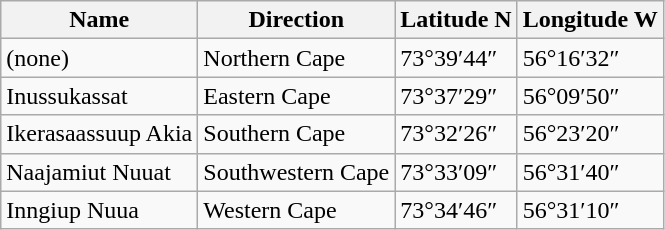<table class="wikitable">
<tr>
<th>Name</th>
<th>Direction</th>
<th>Latitude N</th>
<th>Longitude W</th>
</tr>
<tr>
<td>(none)</td>
<td>Northern Cape</td>
<td>73°39′44″</td>
<td>56°16′32″</td>
</tr>
<tr>
<td>Inussukassat</td>
<td>Eastern Cape</td>
<td>73°37′29″</td>
<td>56°09′50″</td>
</tr>
<tr>
<td>Ikerasaassuup Akia</td>
<td>Southern Cape</td>
<td>73°32′26″</td>
<td>56°23′20″</td>
</tr>
<tr>
<td>Naajamiut Nuuat</td>
<td>Southwestern Cape</td>
<td>73°33′09″</td>
<td>56°31′40″</td>
</tr>
<tr>
<td>Inngiup Nuua</td>
<td>Western Cape</td>
<td>73°34′46″</td>
<td>56°31′10″</td>
</tr>
</table>
